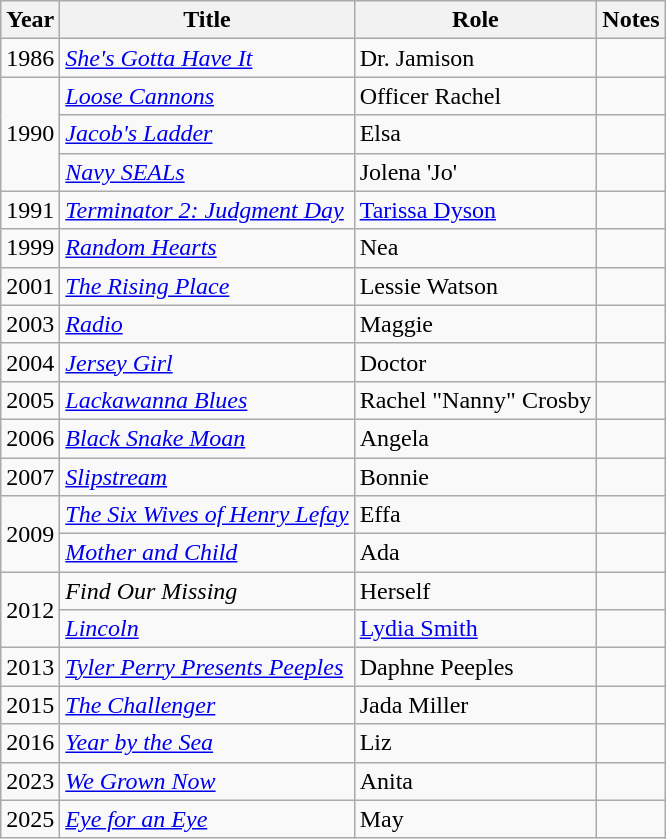<table class="wikitable sortable">
<tr>
<th>Year</th>
<th>Title</th>
<th>Role</th>
<th class="unsortable">Notes</th>
</tr>
<tr>
<td>1986</td>
<td><em><a href='#'>She's Gotta Have It</a></em></td>
<td>Dr. Jamison</td>
<td></td>
</tr>
<tr>
<td rowspan=3>1990</td>
<td><em><a href='#'>Loose Cannons</a></em></td>
<td>Officer Rachel</td>
<td></td>
</tr>
<tr>
<td><em><a href='#'>Jacob's Ladder</a></em></td>
<td>Elsa</td>
<td></td>
</tr>
<tr>
<td><em><a href='#'>Navy SEALs</a></em></td>
<td>Jolena 'Jo'</td>
<td></td>
</tr>
<tr>
<td>1991</td>
<td><em><a href='#'>Terminator 2: Judgment Day</a></em></td>
<td><a href='#'>Tarissa Dyson</a></td>
<td></td>
</tr>
<tr>
<td>1999</td>
<td><em><a href='#'>Random Hearts</a></em></td>
<td>Nea</td>
<td></td>
</tr>
<tr>
<td>2001</td>
<td><em><a href='#'>The Rising Place</a></em></td>
<td>Lessie Watson</td>
<td></td>
</tr>
<tr>
<td>2003</td>
<td><em><a href='#'>Radio</a></em></td>
<td>Maggie</td>
<td></td>
</tr>
<tr>
<td>2004</td>
<td><em><a href='#'>Jersey Girl</a></em></td>
<td>Doctor</td>
<td></td>
</tr>
<tr>
<td>2005</td>
<td><em><a href='#'>Lackawanna Blues</a></em></td>
<td>Rachel "Nanny" Crosby</td>
<td></td>
</tr>
<tr>
<td>2006</td>
<td><em><a href='#'>Black Snake Moan</a></em></td>
<td>Angela</td>
<td></td>
</tr>
<tr>
<td>2007</td>
<td><em><a href='#'>Slipstream</a></em></td>
<td>Bonnie</td>
<td></td>
</tr>
<tr>
<td rowspan=2>2009</td>
<td><em><a href='#'>The Six Wives of Henry Lefay</a></em></td>
<td>Effa</td>
<td></td>
</tr>
<tr>
<td><em><a href='#'>Mother and Child</a></em></td>
<td>Ada</td>
<td></td>
</tr>
<tr>
<td rowspan=2>2012</td>
<td><em>Find Our Missing</em></td>
<td>Herself</td>
<td></td>
</tr>
<tr>
<td><em><a href='#'>Lincoln</a></em></td>
<td><a href='#'>Lydia Smith</a></td>
<td></td>
</tr>
<tr>
<td>2013</td>
<td><em><a href='#'>Tyler Perry Presents Peeples</a></em></td>
<td>Daphne Peeples</td>
<td></td>
</tr>
<tr>
<td>2015</td>
<td><em><a href='#'>The Challenger</a></em></td>
<td>Jada Miller</td>
<td></td>
</tr>
<tr>
<td>2016</td>
<td><em><a href='#'>Year by the Sea</a></em></td>
<td>Liz</td>
<td></td>
</tr>
<tr>
<td>2023</td>
<td><em><a href='#'>We Grown Now</a></em></td>
<td>Anita</td>
<td></td>
</tr>
<tr>
<td>2025</td>
<td><em><a href='#'>Eye for an Eye</a></em></td>
<td>May</td>
<td></td>
</tr>
</table>
